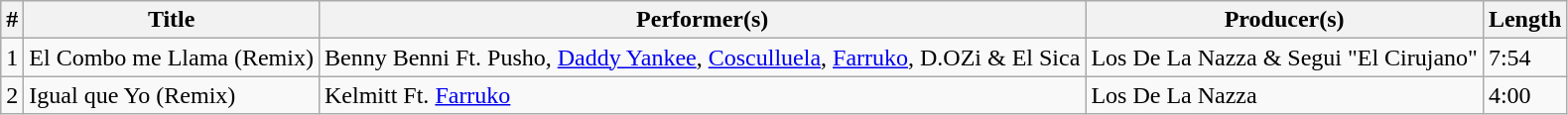<table class="wikitable">
<tr>
<th>#</th>
<th>Title</th>
<th>Performer(s)</th>
<th>Producer(s)</th>
<th>Length</th>
</tr>
<tr>
<td>1</td>
<td>El Combo me Llama (Remix)</td>
<td>Benny Benni Ft. Pusho, <a href='#'>Daddy Yankee</a>, <a href='#'>Cosculluela</a>, <a href='#'>Farruko</a>, D.OZi & El Sica</td>
<td>Los De La Nazza & Segui "El Cirujano"</td>
<td>7:54</td>
</tr>
<tr>
<td>2</td>
<td>Igual que Yo (Remix)</td>
<td>Kelmitt Ft. <a href='#'>Farruko</a></td>
<td>Los De La Nazza</td>
<td>4:00</td>
</tr>
</table>
